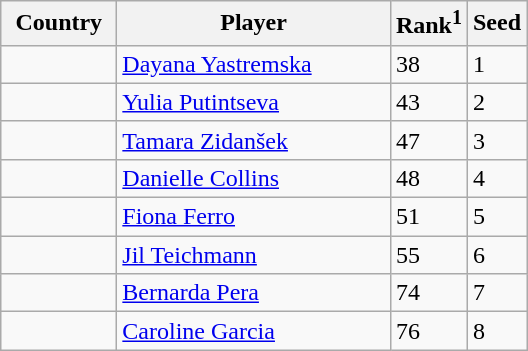<table class="wikitable" border="1">
<tr>
<th width="70">Country</th>
<th width="175">Player</th>
<th>Rank<sup>1</sup></th>
<th>Seed</th>
</tr>
<tr>
<td></td>
<td><a href='#'>Dayana Yastremska</a></td>
<td>38</td>
<td>1</td>
</tr>
<tr>
<td></td>
<td><a href='#'>Yulia Putintseva</a></td>
<td>43</td>
<td>2</td>
</tr>
<tr>
<td></td>
<td><a href='#'>Tamara Zidanšek</a></td>
<td>47</td>
<td>3</td>
</tr>
<tr>
<td></td>
<td><a href='#'>Danielle Collins</a></td>
<td>48</td>
<td>4</td>
</tr>
<tr>
<td></td>
<td><a href='#'>Fiona Ferro</a></td>
<td>51</td>
<td>5</td>
</tr>
<tr>
<td></td>
<td><a href='#'>Jil Teichmann</a></td>
<td>55</td>
<td>6</td>
</tr>
<tr>
<td></td>
<td><a href='#'>Bernarda Pera</a></td>
<td>74</td>
<td>7</td>
</tr>
<tr>
<td></td>
<td><a href='#'>Caroline Garcia</a></td>
<td>76</td>
<td>8</td>
</tr>
</table>
